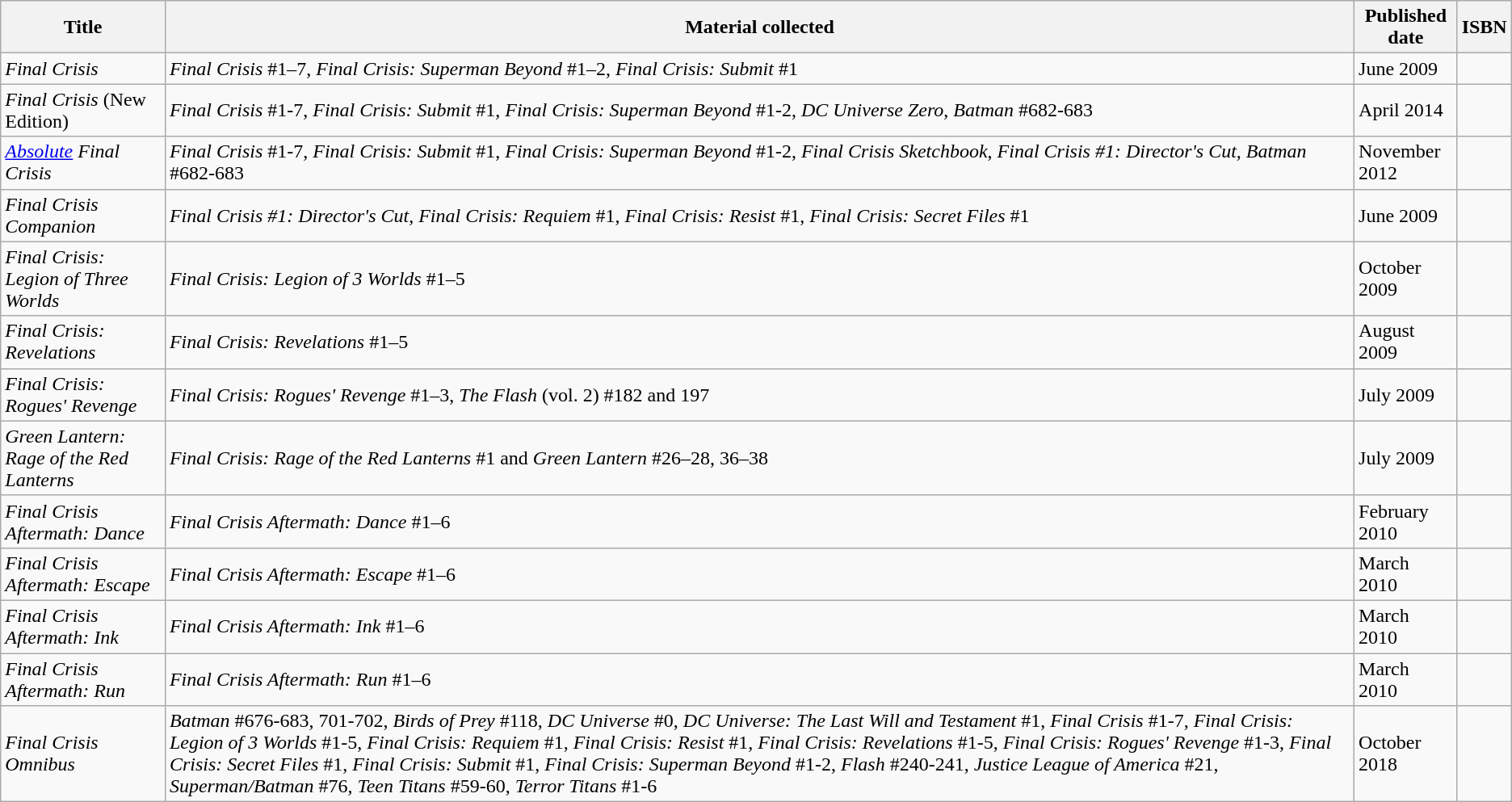<table class="wikitable">
<tr>
<th>Title</th>
<th>Material collected</th>
<th>Published date</th>
<th>ISBN</th>
</tr>
<tr>
<td><em>Final Crisis</em></td>
<td><em>Final Crisis</em> #1–7, <em>Final Crisis: Superman Beyond</em> #1–2, <em>Final Crisis: Submit</em> #1</td>
<td>June 2009</td>
<td></td>
</tr>
<tr>
<td><em>Final Crisis</em> (New Edition)</td>
<td><em>Final Crisis</em> #1-7, <em>Final Crisis: Submit</em> #1, <em>Final Crisis: Superman Beyond</em> #1-2, <em>DC Universe Zero</em>, <em>Batman</em> #682-683</td>
<td>April 2014</td>
<td></td>
</tr>
<tr>
<td><em><a href='#'>Absolute</a> Final Crisis</em></td>
<td><em>Final Crisis</em> #1-7, <em>Final Crisis: Submit</em> #1, <em>Final Crisis: Superman Beyond</em> #1-2, <em>Final Crisis Sketchbook</em>, <em>Final Crisis #1: Director's Cut,</em> <em>Batman</em> #682-683</td>
<td>November 2012</td>
<td></td>
</tr>
<tr>
<td><em>Final Crisis Companion</em></td>
<td><em>Final Crisis #1: Director's Cut</em>, <em>Final Crisis: Requiem</em> #1, <em>Final Crisis: Resist</em> #1, <em>Final Crisis: Secret Files</em> #1</td>
<td>June 2009</td>
<td></td>
</tr>
<tr>
<td><em>Final Crisis: Legion of Three Worlds</em></td>
<td><em>Final Crisis: Legion of 3 Worlds</em> #1–5</td>
<td>October 2009</td>
<td></td>
</tr>
<tr>
<td><em>Final Crisis: Revelations</em></td>
<td><em>Final Crisis: Revelations</em> #1–5</td>
<td>August 2009</td>
<td></td>
</tr>
<tr>
<td><em>Final Crisis: Rogues' Revenge</em></td>
<td><em>Final Crisis: Rogues' Revenge</em> #1–3, <em>The Flash</em> (vol. 2) #182 and 197</td>
<td>July 2009</td>
<td></td>
</tr>
<tr>
<td><em>Green Lantern: Rage of the Red Lanterns</em></td>
<td><em>Final Crisis: Rage of the Red Lanterns</em> #1 and <em>Green Lantern</em> #26–28, 36–38</td>
<td>July 2009</td>
<td></td>
</tr>
<tr>
<td><em>Final Crisis Aftermath: Dance</em></td>
<td><em>Final Crisis Aftermath: Dance</em> #1–6</td>
<td>February 2010</td>
<td></td>
</tr>
<tr>
<td><em>Final Crisis Aftermath: Escape</em></td>
<td><em>Final Crisis Aftermath: Escape</em> #1–6</td>
<td>March 2010</td>
<td></td>
</tr>
<tr>
<td><em>Final Crisis Aftermath: Ink</em></td>
<td><em>Final Crisis Aftermath: Ink</em> #1–6</td>
<td>March 2010</td>
<td></td>
</tr>
<tr>
<td><em>Final Crisis Aftermath: Run</em></td>
<td><em>Final Crisis Aftermath: Run</em> #1–6</td>
<td>March 2010</td>
<td></td>
</tr>
<tr>
<td><em>Final Crisis Omnibus</em></td>
<td><em>Batman</em> #676-683, 701-702, <em>Birds of Prey</em> #118, <em>DC Universe</em> #0, <em>DC Universe: The Last Will and Testament</em> #1, <em>Final Crisis</em> #1-7, <em>Final Crisis: Legion of 3 Worlds</em> #1-5, <em>Final Crisis: Requiem</em> #1, <em>Final Crisis: Resist</em> #1, <em>Final Crisis: Revelations</em> #1-5, <em>Final Crisis: Rogues' Revenge</em> #1-3, <em>Final Crisis: Secret Files</em> #1, <em>Final Crisis: Submit</em> #1, <em>Final Crisis: Superman Beyond</em> #1-2, <em>Flash</em> #240-241, <em>Justice League of America</em> #21, <em>Superman/Batman</em> #76, <em>Teen Titans</em> #59-60, <em>Terror Titans</em> #1-6</td>
<td>October 2018</td>
<td></td>
</tr>
</table>
